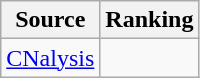<table class="wikitable" style="text-align:center">
<tr>
<th>Source</th>
<th>Ranking</th>
</tr>
<tr>
<td align=left><a href='#'>CNalysis</a></td>
<td></td>
</tr>
</table>
